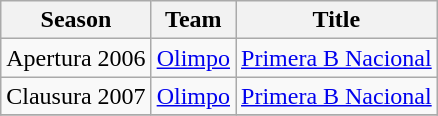<table class="wikitable">
<tr>
<th>Season</th>
<th>Team</th>
<th>Title</th>
</tr>
<tr>
<td>Apertura 2006</td>
<td><a href='#'>Olimpo</a></td>
<td><a href='#'>Primera B Nacional</a></td>
</tr>
<tr>
<td>Clausura 2007</td>
<td><a href='#'>Olimpo</a></td>
<td><a href='#'>Primera B Nacional</a></td>
</tr>
<tr>
</tr>
</table>
